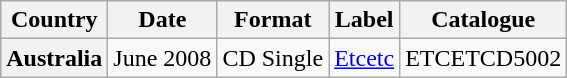<table class="wikitable plainrowheaders">
<tr>
<th scope="col">Country</th>
<th scope="col">Date</th>
<th scope="col">Format</th>
<th scope="col">Label</th>
<th scope="col">Catalogue</th>
</tr>
<tr>
<th scope="row" rowspan="1">Australia</th>
<td>June 2008</td>
<td>CD Single</td>
<td rowspan="1"><a href='#'>Etcetc</a></td>
<td>ETCETCD5002</td>
</tr>
</table>
